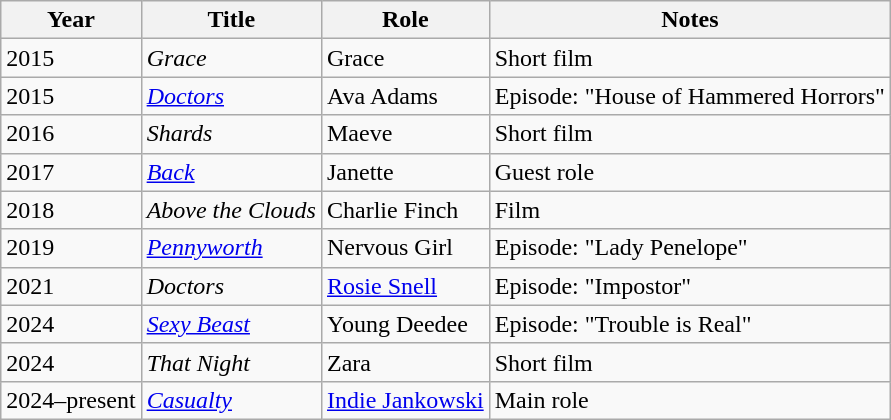<table class="wikitable">
<tr>
<th>Year</th>
<th>Title</th>
<th>Role</th>
<th>Notes</th>
</tr>
<tr>
<td>2015</td>
<td><em>Grace</em></td>
<td>Grace</td>
<td>Short film</td>
</tr>
<tr>
<td>2015</td>
<td><em><a href='#'>Doctors</a></em></td>
<td>Ava Adams</td>
<td>Episode: "House of Hammered Horrors"</td>
</tr>
<tr>
<td>2016</td>
<td><em>Shards</em></td>
<td>Maeve</td>
<td>Short film</td>
</tr>
<tr>
<td>2017</td>
<td><em><a href='#'>Back</a></em></td>
<td>Janette</td>
<td>Guest role</td>
</tr>
<tr>
<td>2018</td>
<td><em>Above the Clouds</em></td>
<td>Charlie Finch</td>
<td>Film</td>
</tr>
<tr>
<td>2019</td>
<td><em><a href='#'>Pennyworth</a></em></td>
<td>Nervous Girl</td>
<td>Episode: "Lady Penelope"</td>
</tr>
<tr>
<td>2021</td>
<td><em>Doctors</em></td>
<td><a href='#'>Rosie Snell</a></td>
<td>Episode: "Impostor"</td>
</tr>
<tr>
<td>2024</td>
<td><em><a href='#'>Sexy Beast</a></em></td>
<td>Young Deedee</td>
<td>Episode: "Trouble is Real"</td>
</tr>
<tr>
<td>2024</td>
<td><em>That Night</em></td>
<td>Zara</td>
<td>Short film</td>
</tr>
<tr>
<td>2024–present</td>
<td><em><a href='#'>Casualty</a></em></td>
<td><a href='#'>Indie Jankowski</a></td>
<td>Main role</td>
</tr>
</table>
